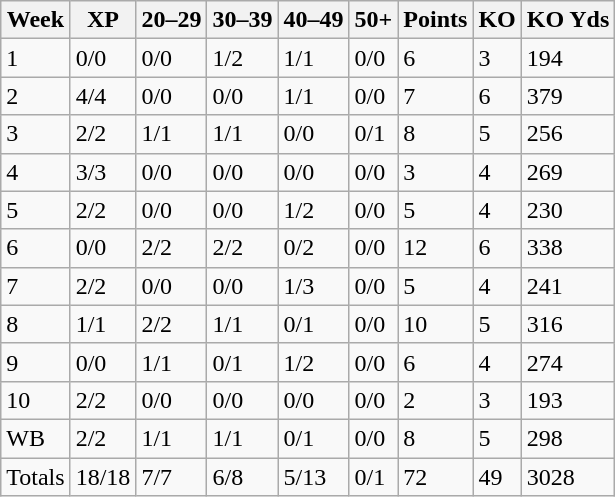<table class="wikitable">
<tr>
<th>Week</th>
<th>XP</th>
<th>20–29</th>
<th>30–39</th>
<th>40–49</th>
<th>50+</th>
<th>Points</th>
<th>KO</th>
<th>KO Yds</th>
</tr>
<tr>
<td>1</td>
<td>0/0</td>
<td>0/0</td>
<td>1/2</td>
<td>1/1</td>
<td>0/0</td>
<td>6</td>
<td>3</td>
<td>194</td>
</tr>
<tr>
<td>2</td>
<td>4/4</td>
<td>0/0</td>
<td>0/0</td>
<td>1/1</td>
<td>0/0</td>
<td>7</td>
<td>6</td>
<td>379</td>
</tr>
<tr>
<td>3</td>
<td>2/2</td>
<td>1/1</td>
<td>1/1</td>
<td>0/0</td>
<td>0/1</td>
<td>8</td>
<td>5</td>
<td>256</td>
</tr>
<tr>
<td>4</td>
<td>3/3</td>
<td>0/0</td>
<td>0/0</td>
<td>0/0</td>
<td>0/0</td>
<td>3</td>
<td>4</td>
<td>269</td>
</tr>
<tr>
<td>5</td>
<td>2/2</td>
<td>0/0</td>
<td>0/0</td>
<td>1/2</td>
<td>0/0</td>
<td>5</td>
<td>4</td>
<td>230</td>
</tr>
<tr>
<td>6</td>
<td>0/0</td>
<td>2/2</td>
<td>2/2</td>
<td>0/2</td>
<td>0/0</td>
<td>12</td>
<td>6</td>
<td>338</td>
</tr>
<tr>
<td>7</td>
<td>2/2</td>
<td>0/0</td>
<td>0/0</td>
<td>1/3</td>
<td>0/0</td>
<td>5</td>
<td>4</td>
<td>241</td>
</tr>
<tr>
<td>8</td>
<td>1/1</td>
<td>2/2</td>
<td>1/1</td>
<td>0/1</td>
<td>0/0</td>
<td>10</td>
<td>5</td>
<td>316</td>
</tr>
<tr>
<td>9</td>
<td>0/0</td>
<td>1/1</td>
<td>0/1</td>
<td>1/2</td>
<td>0/0</td>
<td>6</td>
<td>4</td>
<td>274</td>
</tr>
<tr>
<td>10</td>
<td>2/2</td>
<td>0/0</td>
<td>0/0</td>
<td>0/0</td>
<td>0/0</td>
<td>2</td>
<td>3</td>
<td>193</td>
</tr>
<tr>
<td>WB</td>
<td>2/2</td>
<td>1/1</td>
<td>1/1</td>
<td>0/1</td>
<td>0/0</td>
<td>8</td>
<td>5</td>
<td>298</td>
</tr>
<tr>
<td>Totals</td>
<td>18/18</td>
<td>7/7</td>
<td>6/8</td>
<td>5/13</td>
<td>0/1</td>
<td>72</td>
<td>49</td>
<td>3028</td>
</tr>
</table>
